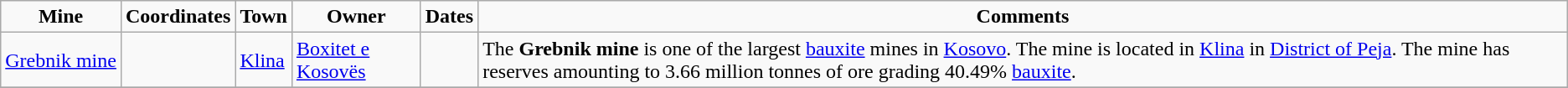<table class="sortable wikitable">
<tr align="center">
<td><strong>Mine</strong></td>
<td><strong>Coordinates</strong></td>
<td><strong>Town</strong></td>
<td><strong>Owner</strong></td>
<td><strong>Dates</strong></td>
<td><strong>Comments</strong></td>
</tr>
<tr>
<td nowrap><a href='#'>Grebnik mine</a></td>
<td></td>
<td><a href='#'>Klina</a></td>
<td><a href='#'>Boxitet e Kosovës</a></td>
<td></td>
<td>The <strong>Grebnik mine</strong> is one of the largest <a href='#'>bauxite</a> mines in <a href='#'>Kosovo</a>. The mine is located in <a href='#'>Klina</a> in <a href='#'>District of Peja</a>. The mine has reserves amounting to 3.66 million tonnes of ore grading 40.49% <a href='#'>bauxite</a>.</td>
</tr>
<tr>
</tr>
</table>
